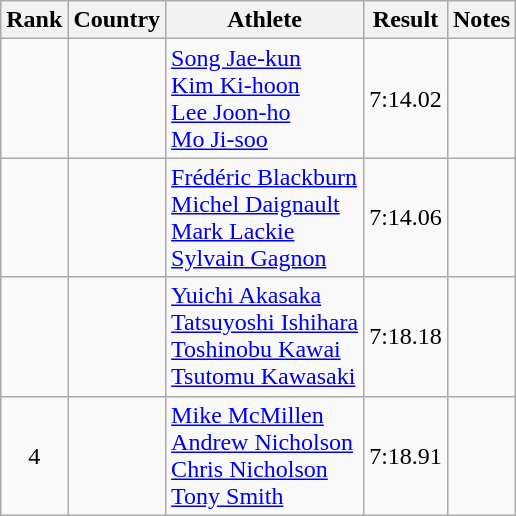<table class="wikitable" style="text-align:center">
<tr>
<th>Rank</th>
<th>Country</th>
<th>Athlete</th>
<th>Result</th>
<th>Notes</th>
</tr>
<tr>
<td></td>
<td align=left></td>
<td align=left><a href='#'>Song Jae-kun</a> <br> <a href='#'>Kim Ki-hoon</a> <br> <a href='#'>Lee Joon-ho</a> <br> <a href='#'>Mo Ji-soo</a></td>
<td>7:14.02</td>
<td></td>
</tr>
<tr>
<td></td>
<td align=left></td>
<td align=left><a href='#'>Frédéric Blackburn</a> <br> <a href='#'>Michel Daignault</a> <br> <a href='#'>Mark Lackie</a> <br> <a href='#'>Sylvain Gagnon</a></td>
<td>7:14.06</td>
<td></td>
</tr>
<tr>
<td></td>
<td align=left></td>
<td align=left><a href='#'>Yuichi Akasaka</a> <br> <a href='#'>Tatsuyoshi Ishihara</a> <br> <a href='#'>Toshinobu Kawai</a> <br> <a href='#'>Tsutomu Kawasaki</a></td>
<td>7:18.18</td>
<td></td>
</tr>
<tr>
<td>4</td>
<td align=left></td>
<td align=left><a href='#'>Mike McMillen</a> <br> <a href='#'>Andrew Nicholson</a> <br> <a href='#'>Chris Nicholson</a> <br> <a href='#'>Tony Smith</a></td>
<td>7:18.91</td>
<td></td>
</tr>
</table>
